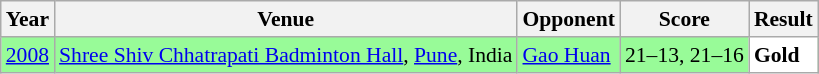<table class="sortable wikitable" style="font-size: 90%;">
<tr>
<th>Year</th>
<th>Venue</th>
<th>Opponent</th>
<th>Score</th>
<th>Result</th>
</tr>
<tr style="background:#98FB98">
<td align="center"><a href='#'>2008</a></td>
<td align="left"><a href='#'>Shree Shiv Chhatrapati Badminton Hall</a>, <a href='#'>Pune</a>, India</td>
<td align="left"> <a href='#'>Gao Huan</a></td>
<td align="left">21–13, 21–16</td>
<td style="text-align:left; background:white"> <strong>Gold</strong></td>
</tr>
</table>
